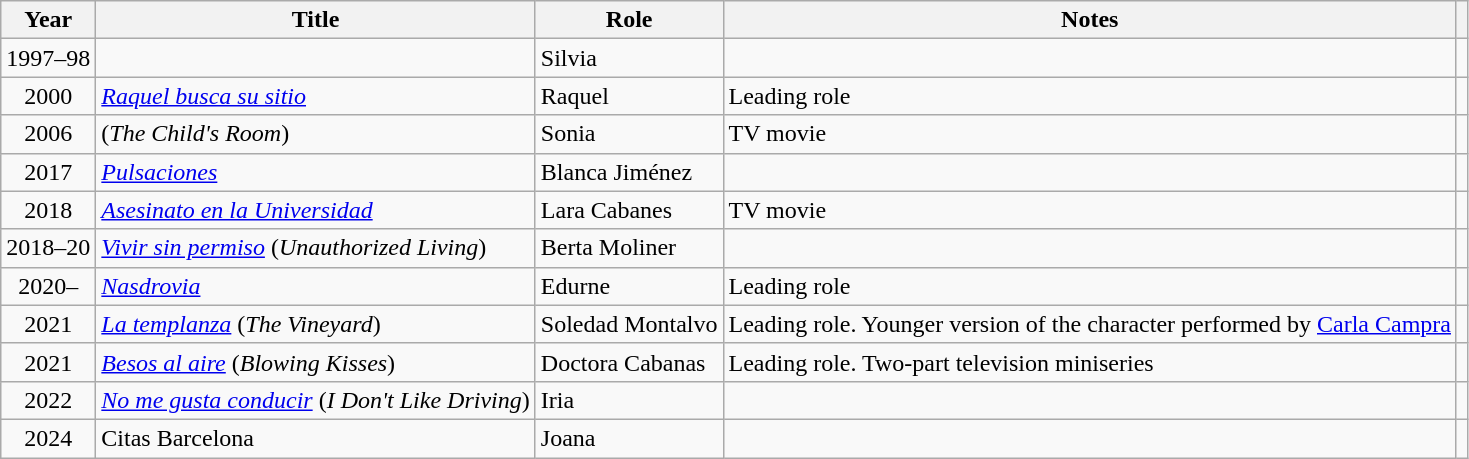<table class="wikitable sortable">
<tr>
<th>Year</th>
<th>Title</th>
<th>Role</th>
<th class="unsortable">Notes</th>
<th></th>
</tr>
<tr>
<td align="center">1997–98</td>
<td><em></em></td>
<td>Silvia</td>
<td></td>
<td align="center"></td>
</tr>
<tr>
<td align="center">2000</td>
<td><em><a href='#'>Raquel busca su sitio</a></em></td>
<td>Raquel</td>
<td>Leading role</td>
<td align="center"></td>
</tr>
<tr>
<td align="center">2006</td>
<td><em></em> (<em>The Child's Room</em>)</td>
<td>Sonia</td>
<td>TV movie</td>
<td align="center"></td>
</tr>
<tr>
<td align="center">2017</td>
<td><em><a href='#'>Pulsaciones</a></em></td>
<td>Blanca Jiménez</td>
<td></td>
<td align="center"></td>
</tr>
<tr>
<td align="center">2018</td>
<td><em><a href='#'>Asesinato en la Universidad</a></em></td>
<td>Lara Cabanes</td>
<td>TV movie</td>
<td align="center"></td>
</tr>
<tr>
<td align="center">2018–20</td>
<td><em><a href='#'>Vivir sin permiso</a></em> (<em>Unauthorized Living</em>)</td>
<td>Berta Moliner</td>
<td></td>
<td align="center"></td>
</tr>
<tr>
<td align="center">2020–</td>
<td><em><a href='#'>Nasdrovia</a></em></td>
<td>Edurne</td>
<td>Leading role</td>
<td align="center"></td>
</tr>
<tr>
<td align="center">2021</td>
<td><em><a href='#'>La templanza</a></em> (<em>The Vineyard</em>)</td>
<td>Soledad Montalvo</td>
<td>Leading role. Younger version of the character performed by <a href='#'>Carla Campra</a></td>
<td align="center"></td>
</tr>
<tr>
<td align="center">2021</td>
<td><em><a href='#'>Besos al aire</a></em> (<em>Blowing Kisses</em>)</td>
<td>Doctora Cabanas</td>
<td>Leading role. Two-part television miniseries</td>
<td align="center"></td>
</tr>
<tr>
<td align="center">2022</td>
<td><em><a href='#'>No me gusta conducir</a></em> (<em>I Don't Like Driving</em>)</td>
<td>Iria</td>
<td></td>
<td align="center"></td>
</tr>
<tr>
<td align="center">2024</td>
<td>Citas Barcelona</td>
<td>Joana</td>
<td></td>
<td></td>
</tr>
</table>
